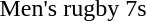<table>
<tr>
<td>Men's rugby 7s</td>
<td></td>
<td></td>
<td></td>
</tr>
</table>
